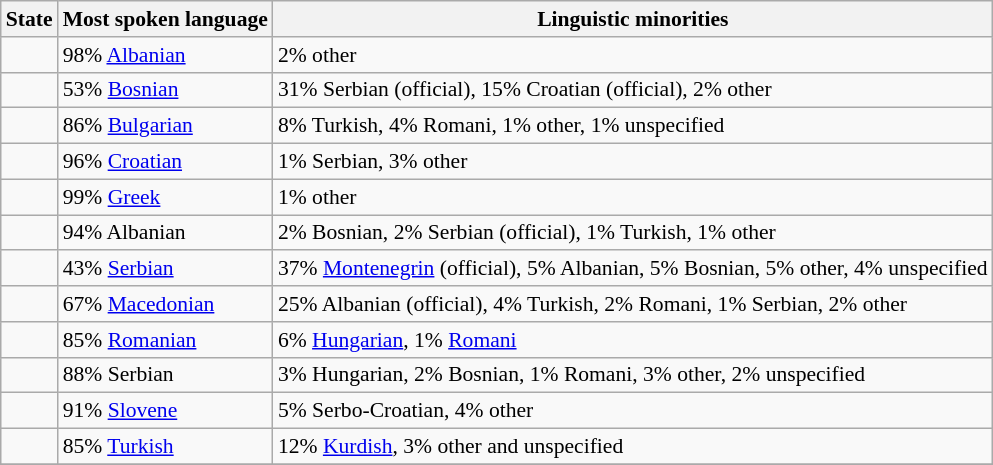<table class="wikitable" style="font-size: 90%;">
<tr>
<th>State</th>
<th>Most spoken language</th>
<th>Linguistic minorities</th>
</tr>
<tr>
<td></td>
<td>98% <a href='#'>Albanian</a></td>
<td>2% other</td>
</tr>
<tr>
<td></td>
<td>53% <a href='#'>Bosnian</a></td>
<td>31% Serbian (official), 15% Croatian (official), 2% other</td>
</tr>
<tr>
<td></td>
<td>86% <a href='#'>Bulgarian</a></td>
<td>8% Turkish, 4% Romani, 1% other, 1% unspecified</td>
</tr>
<tr>
<td></td>
<td>96% <a href='#'>Croatian</a></td>
<td>1% Serbian, 3% other</td>
</tr>
<tr>
<td></td>
<td>99% <a href='#'>Greek</a></td>
<td>1% other</td>
</tr>
<tr>
<td></td>
<td>94% Albanian</td>
<td>2% Bosnian, 2% Serbian (official), 1% Turkish, 1% other</td>
</tr>
<tr>
<td></td>
<td>43% <a href='#'>Serbian</a></td>
<td>37% <a href='#'>Montenegrin</a> (official), 5% Albanian, 5% Bosnian, 5% other, 4% unspecified</td>
</tr>
<tr>
<td></td>
<td>67% <a href='#'>Macedonian</a></td>
<td>25% Albanian (official), 4% Turkish, 2% Romani, 1% Serbian, 2% other</td>
</tr>
<tr>
<td></td>
<td>85% <a href='#'>Romanian</a></td>
<td>6% <a href='#'>Hungarian</a>, 1% <a href='#'>Romani</a></td>
</tr>
<tr>
<td></td>
<td>88% Serbian</td>
<td>3% Hungarian, 2% Bosnian, 1% Romani, 3% other, 2% unspecified</td>
</tr>
<tr>
<td></td>
<td>91% <a href='#'>Slovene</a></td>
<td>5% Serbo-Croatian, 4% other</td>
</tr>
<tr>
<td></td>
<td>85% <a href='#'>Turkish</a></td>
<td>12% <a href='#'>Kurdish</a>, 3% other and unspecified</td>
</tr>
<tr>
</tr>
</table>
